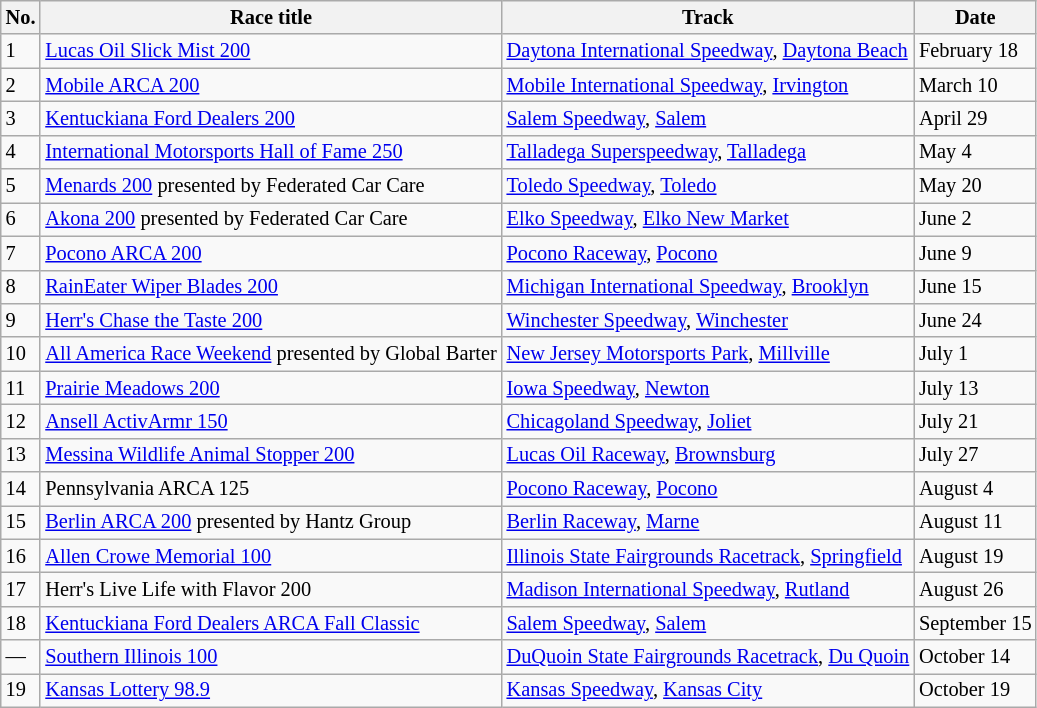<table class="wikitable" style="font-size:85%;">
<tr>
<th>No.</th>
<th>Race title</th>
<th>Track</th>
<th>Date</th>
</tr>
<tr>
<td>1</td>
<td><a href='#'>Lucas Oil Slick Mist 200</a></td>
<td><a href='#'>Daytona International Speedway</a>, <a href='#'>Daytona Beach</a></td>
<td>February 18</td>
</tr>
<tr>
<td>2</td>
<td><a href='#'>Mobile ARCA 200</a></td>
<td><a href='#'>Mobile International Speedway</a>, <a href='#'>Irvington</a></td>
<td>March 10</td>
</tr>
<tr>
<td>3</td>
<td><a href='#'>Kentuckiana Ford Dealers 200</a></td>
<td><a href='#'>Salem Speedway</a>, <a href='#'>Salem</a></td>
<td>April 29</td>
</tr>
<tr>
<td>4</td>
<td><a href='#'>International Motorsports Hall of Fame 250</a></td>
<td><a href='#'>Talladega Superspeedway</a>, <a href='#'>Talladega</a></td>
<td>May 4</td>
</tr>
<tr>
<td>5</td>
<td><a href='#'>Menards 200</a> presented by Federated Car Care</td>
<td><a href='#'>Toledo Speedway</a>, <a href='#'>Toledo</a></td>
<td>May 20</td>
</tr>
<tr>
<td>6</td>
<td><a href='#'>Akona 200</a> presented by Federated Car Care</td>
<td><a href='#'>Elko Speedway</a>, <a href='#'>Elko New Market</a></td>
<td>June 2</td>
</tr>
<tr>
<td>7</td>
<td><a href='#'>Pocono ARCA 200</a></td>
<td><a href='#'>Pocono Raceway</a>, <a href='#'>Pocono</a></td>
<td>June 9</td>
</tr>
<tr>
<td>8</td>
<td><a href='#'>RainEater Wiper Blades 200</a></td>
<td><a href='#'>Michigan International Speedway</a>, <a href='#'>Brooklyn</a></td>
<td>June 15</td>
</tr>
<tr>
<td>9</td>
<td><a href='#'>Herr's Chase the Taste 200</a></td>
<td><a href='#'>Winchester Speedway</a>, <a href='#'>Winchester</a></td>
<td>June 24</td>
</tr>
<tr>
<td>10</td>
<td><a href='#'>All America Race Weekend</a> presented by Global Barter</td>
<td><a href='#'>New Jersey Motorsports Park</a>, <a href='#'>Millville</a></td>
<td>July 1</td>
</tr>
<tr>
<td>11</td>
<td><a href='#'>Prairie Meadows 200</a></td>
<td><a href='#'>Iowa Speedway</a>, <a href='#'>Newton</a></td>
<td>July 13</td>
</tr>
<tr>
<td>12</td>
<td><a href='#'>Ansell ActivArmr 150</a></td>
<td><a href='#'>Chicagoland Speedway</a>, <a href='#'>Joliet</a></td>
<td>July 21</td>
</tr>
<tr>
<td>13</td>
<td><a href='#'>Messina Wildlife Animal Stopper 200</a></td>
<td><a href='#'>Lucas Oil Raceway</a>, <a href='#'>Brownsburg</a></td>
<td>July 27</td>
</tr>
<tr>
<td>14</td>
<td>Pennsylvania ARCA 125</td>
<td><a href='#'>Pocono Raceway</a>, <a href='#'>Pocono</a></td>
<td>August 4</td>
</tr>
<tr>
<td>15</td>
<td><a href='#'>Berlin ARCA 200</a> presented by Hantz Group</td>
<td><a href='#'>Berlin Raceway</a>, <a href='#'>Marne</a></td>
<td>August 11</td>
</tr>
<tr>
<td>16</td>
<td><a href='#'>Allen Crowe Memorial 100</a></td>
<td><a href='#'>Illinois State Fairgrounds Racetrack</a>, <a href='#'>Springfield</a></td>
<td>August 19</td>
</tr>
<tr>
<td>17</td>
<td>Herr's Live Life with Flavor 200</td>
<td><a href='#'>Madison International Speedway</a>, <a href='#'>Rutland</a></td>
<td>August 26</td>
</tr>
<tr>
<td>18</td>
<td><a href='#'>Kentuckiana Ford Dealers ARCA Fall Classic</a></td>
<td><a href='#'>Salem Speedway</a>, <a href='#'>Salem</a></td>
<td>September 15</td>
</tr>
<tr>
<td>—</td>
<td><a href='#'>Southern Illinois 100</a></td>
<td><a href='#'>DuQuoin State Fairgrounds Racetrack</a>, <a href='#'>Du Quoin</a></td>
<td>October 14</td>
</tr>
<tr>
<td>19</td>
<td><a href='#'>Kansas Lottery 98.9</a></td>
<td><a href='#'>Kansas Speedway</a>, <a href='#'>Kansas City</a></td>
<td>October 19</td>
</tr>
</table>
